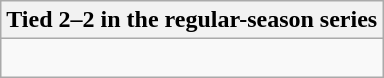<table class="wikitable collapsible collapsed">
<tr>
<th>Tied 2–2 in the regular-season series</th>
</tr>
<tr>
<td><br>


</td>
</tr>
</table>
